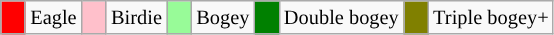<table class="wikitable" span=50 style="font-size:85%;">
<tr>
<td style="background: Red;" width=10></td>
<td>Eagle</td>
<td style="background: Pink;" width=10></td>
<td>Birdie</td>
<td style="background: PaleGreen;" width=10></td>
<td>Bogey</td>
<td style="background: Green;" width=10></td>
<td>Double bogey</td>
<td style="background: Olive;" width=10></td>
<td>Triple bogey+</td>
</tr>
</table>
